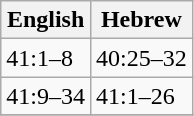<table class=wikitable>
<tr>
<th>English</th>
<th>Hebrew</th>
</tr>
<tr>
<td>41:1–8</td>
<td>40:25–32</td>
</tr>
<tr>
<td>41:9–34</td>
<td>41:1–26</td>
</tr>
<tr>
</tr>
</table>
